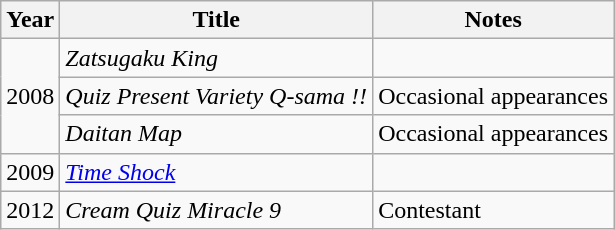<table class="wikitable">
<tr>
<th>Year</th>
<th>Title</th>
<th>Notes</th>
</tr>
<tr>
<td rowspan="3">2008</td>
<td><em>Zatsugaku King</em></td>
<td></td>
</tr>
<tr>
<td><em>Quiz Present Variety Q-sama !! </em></td>
<td>Occasional appearances</td>
</tr>
<tr>
<td><em>Daitan Map</em></td>
<td>Occasional appearances</td>
</tr>
<tr>
<td>2009</td>
<td><em><a href='#'>Time Shock</a></em></td>
<td></td>
</tr>
<tr>
<td>2012</td>
<td><em>Cream Quiz Miracle 9</em></td>
<td>Contestant</td>
</tr>
</table>
